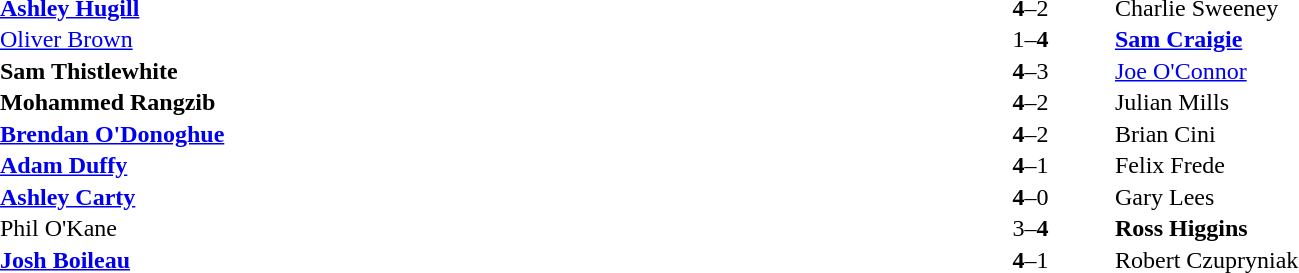<table width="100%" cellspacing="1">
<tr>
<th width45%></th>
<th width10%></th>
<th width45%></th>
</tr>
<tr>
<td> <strong><a href='#'>Ashley Hugill</a></strong></td>
<td align="center"><strong>4</strong>–2</td>
<td> Charlie Sweeney</td>
</tr>
<tr>
<td> <a href='#'>Oliver Brown</a></td>
<td align="center">1–<strong>4</strong></td>
<td> <strong><a href='#'>Sam Craigie</a></strong></td>
</tr>
<tr>
<td> <strong>Sam Thistlewhite</strong></td>
<td align="center"><strong>4</strong>–3</td>
<td> <a href='#'>Joe O'Connor</a></td>
</tr>
<tr>
<td> <strong>Mohammed Rangzib</strong></td>
<td align="center"><strong>4</strong>–2</td>
<td>  Julian Mills</td>
</tr>
<tr>
<td> <strong><a href='#'>Brendan O'Donoghue</a></strong></td>
<td align="center"><strong>4</strong>–2</td>
<td> Brian Cini</td>
</tr>
<tr>
<td> <strong><a href='#'>Adam Duffy</a></strong></td>
<td align="center"><strong>4</strong>–1</td>
<td> Felix Frede</td>
</tr>
<tr>
<td> <strong><a href='#'>Ashley Carty</a></strong></td>
<td align="center"><strong>4</strong>–0</td>
<td> Gary Lees</td>
</tr>
<tr>
<td> Phil O'Kane</td>
<td align="center">3–<strong>4</strong></td>
<td> <strong>Ross Higgins</strong></td>
</tr>
<tr>
<td> <strong><a href='#'>Josh Boileau</a></strong></td>
<td align="center"><strong>4</strong>–1</td>
<td> Robert Czupryniak</td>
</tr>
</table>
